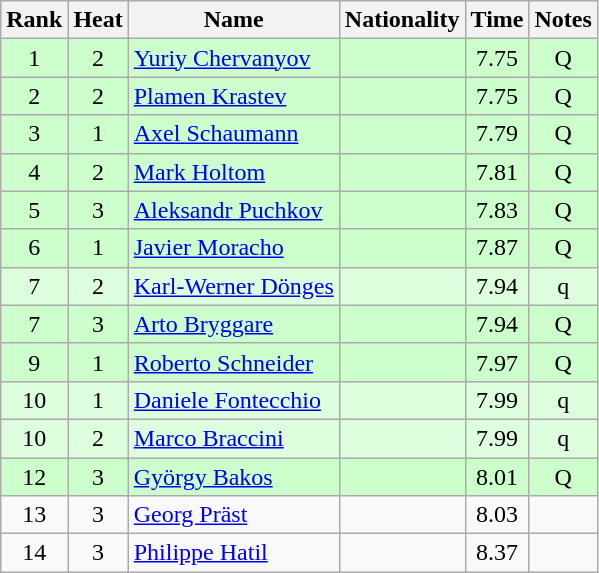<table class="wikitable sortable" style="text-align:center">
<tr>
<th>Rank</th>
<th>Heat</th>
<th>Name</th>
<th>Nationality</th>
<th>Time</th>
<th>Notes</th>
</tr>
<tr bgcolor=ccffcc>
<td>1</td>
<td>2</td>
<td align="left"><a href='#'>Yuriy Chervanyov</a></td>
<td align=left></td>
<td>7.75</td>
<td>Q</td>
</tr>
<tr bgcolor=ccffcc>
<td>2</td>
<td>2</td>
<td align="left"><a href='#'>Plamen Krastev</a></td>
<td align=left></td>
<td>7.75</td>
<td>Q</td>
</tr>
<tr bgcolor=ccffcc>
<td>3</td>
<td>1</td>
<td align="left"><a href='#'>Axel Schaumann</a></td>
<td align=left></td>
<td>7.79</td>
<td>Q</td>
</tr>
<tr bgcolor=ccffcc>
<td>4</td>
<td>2</td>
<td align="left"><a href='#'>Mark Holtom</a></td>
<td align=left></td>
<td>7.81</td>
<td>Q</td>
</tr>
<tr bgcolor=ccffcc>
<td>5</td>
<td>3</td>
<td align="left"><a href='#'>Aleksandr Puchkov</a></td>
<td align=left></td>
<td>7.83</td>
<td>Q</td>
</tr>
<tr bgcolor=ccffcc>
<td>6</td>
<td>1</td>
<td align="left"><a href='#'>Javier Moracho</a></td>
<td align=left></td>
<td>7.87</td>
<td>Q</td>
</tr>
<tr bgcolor=ddffdd>
<td>7</td>
<td>2</td>
<td align="left"><a href='#'>Karl-Werner Dönges</a></td>
<td align=left></td>
<td>7.94</td>
<td>q</td>
</tr>
<tr bgcolor=ccffcc>
<td>7</td>
<td>3</td>
<td align="left"><a href='#'>Arto Bryggare</a></td>
<td align=left></td>
<td>7.94</td>
<td>Q</td>
</tr>
<tr bgcolor=ccffcc>
<td>9</td>
<td>1</td>
<td align="left"><a href='#'>Roberto Schneider</a></td>
<td align=left></td>
<td>7.97</td>
<td>Q</td>
</tr>
<tr bgcolor=ddffdd>
<td>10</td>
<td>1</td>
<td align="left"><a href='#'>Daniele Fontecchio</a></td>
<td align=left></td>
<td>7.99</td>
<td>q</td>
</tr>
<tr bgcolor=ddffdd>
<td>10</td>
<td>2</td>
<td align="left"><a href='#'>Marco Braccini</a></td>
<td align=left></td>
<td>7.99</td>
<td>q</td>
</tr>
<tr bgcolor=ccffcc>
<td>12</td>
<td>3</td>
<td align="left"><a href='#'>György Bakos</a></td>
<td align=left></td>
<td>8.01</td>
<td>Q</td>
</tr>
<tr>
<td>13</td>
<td>3</td>
<td align="left"><a href='#'>Georg Präst</a></td>
<td align=left></td>
<td>8.03</td>
<td></td>
</tr>
<tr>
<td>14</td>
<td>3</td>
<td align="left"><a href='#'>Philippe Hatil</a></td>
<td align=left></td>
<td>8.37</td>
<td></td>
</tr>
</table>
